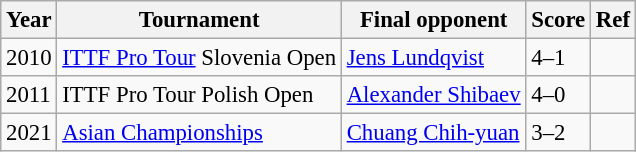<table class="wikitable" style="font-size: 95%;">
<tr>
<th>Year</th>
<th>Tournament</th>
<th>Final opponent</th>
<th>Score</th>
<th>Ref</th>
</tr>
<tr>
<td>2010</td>
<td><a href='#'>ITTF Pro Tour</a> Slovenia Open</td>
<td> <a href='#'>Jens Lundqvist</a></td>
<td>4–1</td>
<td></td>
</tr>
<tr>
<td>2011</td>
<td>ITTF Pro Tour Polish Open</td>
<td> <a href='#'>Alexander Shibaev</a></td>
<td>4–0</td>
<td></td>
</tr>
<tr>
<td>2021</td>
<td><a href='#'>Asian Championships</a></td>
<td> <a href='#'>Chuang Chih-yuan</a></td>
<td>3–2</td>
<td></td>
</tr>
</table>
